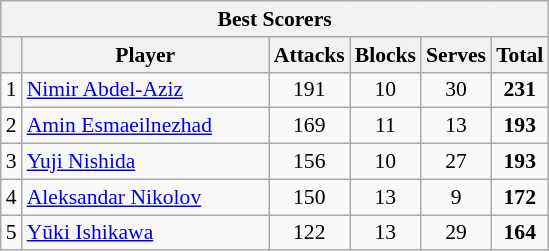<table class="wikitable sortable" style=font-size:90%>
<tr>
<th colspan=6>Best Scorers</th>
</tr>
<tr>
<th></th>
<th width=158>Player</th>
<th width=20>Attacks</th>
<th width=20>Blocks</th>
<th width=20>Serves</th>
<th width=20>Total</th>
</tr>
<tr>
<td>1</td>
<td> <a href='#'>Nimir Abdel-Aziz</a></td>
<td align=center>191</td>
<td align=center>10</td>
<td align=center>30</td>
<td align=center><strong>231</strong></td>
</tr>
<tr>
<td>2</td>
<td> <a href='#'>Amin Esmaeilnezhad</a></td>
<td align=center>169</td>
<td align=center>11</td>
<td align=center>13</td>
<td align=center><strong>193</strong></td>
</tr>
<tr>
<td>3</td>
<td> <a href='#'>Yuji Nishida</a></td>
<td align=center>156</td>
<td align=center>10</td>
<td align=center>27</td>
<td align=center><strong>193</strong></td>
</tr>
<tr>
<td>4</td>
<td> <a href='#'>Aleksandar Nikolov</a></td>
<td align=center>150</td>
<td align=center>13</td>
<td align=center>9</td>
<td align=center><strong>172</strong></td>
</tr>
<tr>
<td>5</td>
<td> <a href='#'>Yūki Ishikawa</a></td>
<td align=center>122</td>
<td align=center>13</td>
<td align=center>29</td>
<td align=center><strong>164</strong></td>
</tr>
</table>
